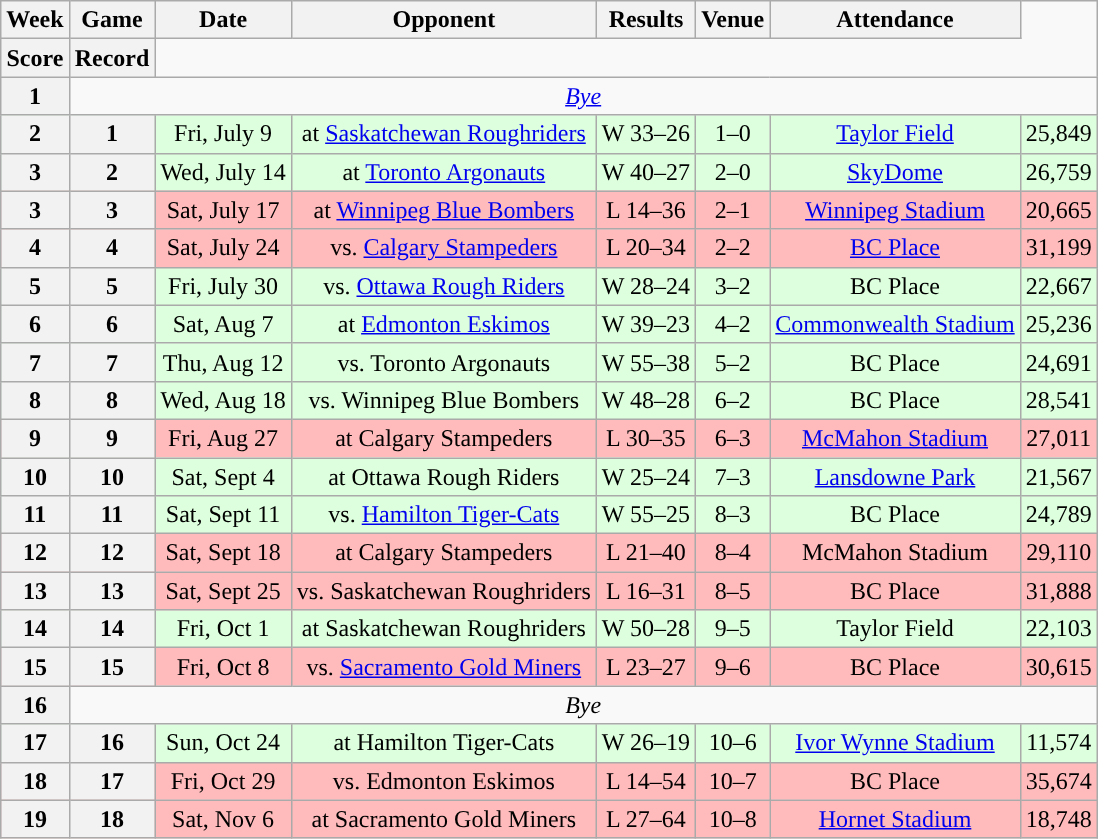<table class="wikitable" style="text-align:center">
<tr>
<th>Week</th>
<th>Game</th>
<th>Date</th>
<th>Opponent</th>
<th>Results</th>
<th>Venue</th>
<th>Attendance</th>
</tr>
<tr>
<th>Score</th>
<th>Record</th>
</tr>
<tr>
<th>1</th>
<td colspan=7><em><a href='#'>Bye</a></em></td>
</tr>
<tr style="background:#ddffdd">
<th>2</th>
<th>1</th>
<td>Fri, July 9</td>
<td>at <a href='#'>Saskatchewan Roughriders</a></td>
<td>W 33–26</td>
<td>1–0</td>
<td><a href='#'>Taylor Field</a></td>
<td>25,849</td>
</tr>
<tr style="background:#ddffdd">
<th>3</th>
<th>2</th>
<td>Wed, July 14</td>
<td>at <a href='#'>Toronto Argonauts</a></td>
<td>W 40–27</td>
<td>2–0</td>
<td><a href='#'>SkyDome</a></td>
<td>26,759</td>
</tr>
<tr style="background:#ffbbbb">
<th>3</th>
<th>3</th>
<td>Sat, July 17</td>
<td>at <a href='#'>Winnipeg Blue Bombers</a></td>
<td>L 14–36</td>
<td>2–1</td>
<td><a href='#'>Winnipeg Stadium</a></td>
<td>20,665</td>
</tr>
<tr style="background:#ffbbbb">
<th>4</th>
<th>4</th>
<td>Sat, July 24</td>
<td>vs. <a href='#'>Calgary Stampeders</a></td>
<td>L 20–34</td>
<td>2–2</td>
<td><a href='#'>BC Place</a></td>
<td>31,199</td>
</tr>
<tr style="background:#ddffdd">
<th>5</th>
<th>5</th>
<td>Fri, July 30</td>
<td>vs. <a href='#'>Ottawa Rough Riders</a></td>
<td>W 28–24</td>
<td>3–2</td>
<td>BC Place</td>
<td>22,667</td>
</tr>
<tr style="background:#ddffdd">
<th>6</th>
<th>6</th>
<td>Sat, Aug 7</td>
<td>at <a href='#'>Edmonton Eskimos</a></td>
<td>W 39–23</td>
<td>4–2</td>
<td><a href='#'>Commonwealth Stadium</a></td>
<td>25,236</td>
</tr>
<tr style="background:#ddffdd">
<th>7</th>
<th>7</th>
<td>Thu, Aug 12</td>
<td>vs. Toronto Argonauts</td>
<td>W 55–38</td>
<td>5–2</td>
<td>BC Place</td>
<td>24,691</td>
</tr>
<tr style="background:#ddffdd">
<th>8</th>
<th>8</th>
<td>Wed, Aug 18</td>
<td>vs. Winnipeg Blue Bombers</td>
<td>W 48–28</td>
<td>6–2</td>
<td>BC Place</td>
<td>28,541</td>
</tr>
<tr style="background:#ffbbbb">
<th>9</th>
<th>9</th>
<td>Fri, Aug 27</td>
<td>at Calgary Stampeders</td>
<td>L 30–35</td>
<td>6–3</td>
<td><a href='#'>McMahon Stadium</a></td>
<td>27,011</td>
</tr>
<tr style="background:#ddffdd">
<th>10</th>
<th>10</th>
<td>Sat, Sept 4</td>
<td>at Ottawa Rough Riders</td>
<td>W 25–24</td>
<td>7–3</td>
<td><a href='#'>Lansdowne Park</a></td>
<td>21,567</td>
</tr>
<tr style="background:#ddffdd">
<th>11</th>
<th>11</th>
<td>Sat, Sept 11</td>
<td>vs. <a href='#'>Hamilton Tiger-Cats</a></td>
<td>W 55–25</td>
<td>8–3</td>
<td>BC Place</td>
<td>24,789</td>
</tr>
<tr style="background:#ffbbbb">
<th>12</th>
<th>12</th>
<td>Sat, Sept 18</td>
<td>at Calgary Stampeders</td>
<td>L 21–40</td>
<td>8–4</td>
<td>McMahon Stadium</td>
<td>29,110</td>
</tr>
<tr style="background:#ffbbbb">
<th>13</th>
<th>13</th>
<td>Sat, Sept 25</td>
<td>vs. Saskatchewan Roughriders</td>
<td>L 16–31</td>
<td>8–5</td>
<td>BC Place</td>
<td>31,888</td>
</tr>
<tr style="background:#ddffdd">
<th>14</th>
<th>14</th>
<td>Fri, Oct 1</td>
<td>at Saskatchewan Roughriders</td>
<td>W 50–28</td>
<td>9–5</td>
<td>Taylor Field</td>
<td>22,103</td>
</tr>
<tr style="background:#ffbbbb">
<th>15</th>
<th>15</th>
<td>Fri, Oct 8</td>
<td>vs. <a href='#'>Sacramento Gold Miners</a></td>
<td>L 23–27</td>
<td>9–6</td>
<td>BC Place</td>
<td>30,615</td>
</tr>
<tr>
<th>16</th>
<td colspan=7><em>Bye</em></td>
</tr>
<tr style="background:#ddffdd">
<th>17</th>
<th>16</th>
<td>Sun, Oct 24</td>
<td>at Hamilton Tiger-Cats</td>
<td>W 26–19</td>
<td>10–6</td>
<td><a href='#'>Ivor Wynne Stadium</a></td>
<td>11,574</td>
</tr>
<tr style="background:#ffbbbb">
<th>18</th>
<th>17</th>
<td>Fri, Oct 29</td>
<td>vs. Edmonton Eskimos</td>
<td>L 14–54</td>
<td>10–7</td>
<td>BC Place</td>
<td>35,674</td>
</tr>
<tr style="background:#ffbbbb">
<th>19</th>
<th>18</th>
<td>Sat, Nov 6</td>
<td>at Sacramento Gold Miners</td>
<td>L 27–64</td>
<td>10–8</td>
<td><a href='#'>Hornet Stadium</a></td>
<td>18,748</td>
</tr>
</table>
